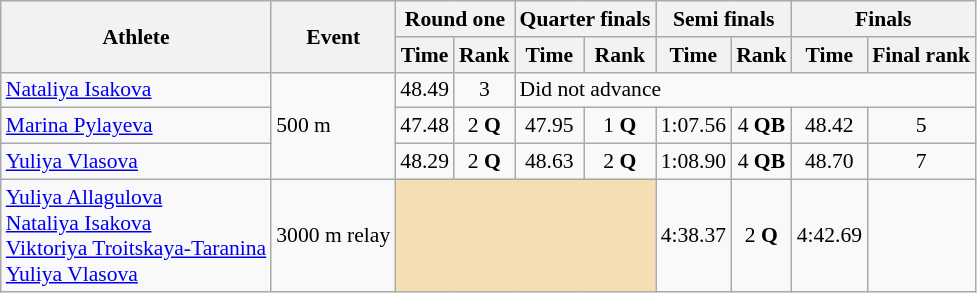<table class="wikitable" style="font-size:90%">
<tr>
<th rowspan="2">Athlete</th>
<th rowspan="2">Event</th>
<th colspan="2">Round one</th>
<th colspan="2">Quarter finals</th>
<th colspan="2">Semi finals</th>
<th colspan="2">Finals</th>
</tr>
<tr>
<th>Time</th>
<th>Rank</th>
<th>Time</th>
<th>Rank</th>
<th>Time</th>
<th>Rank</th>
<th>Time</th>
<th>Final rank</th>
</tr>
<tr>
<td> <a href='#'>Nataliya Isakova</a></td>
<td rowspan="3">500 m</td>
<td align="center">48.49</td>
<td align="center">3</td>
<td colspan="6">Did not advance</td>
</tr>
<tr>
<td> <a href='#'>Marina Pylayeva</a></td>
<td align="center">47.48</td>
<td align="center">2 <strong>Q</strong></td>
<td align="center">47.95</td>
<td align="center">1 <strong>Q</strong></td>
<td align="center">1:07.56</td>
<td align="center">4 <strong>QB</strong></td>
<td align="center">48.42</td>
<td align="center">5</td>
</tr>
<tr>
<td> <a href='#'>Yuliya Vlasova</a></td>
<td align="center">48.29</td>
<td align="center">2 <strong>Q</strong></td>
<td align="center">48.63</td>
<td align="center">2 <strong>Q</strong></td>
<td align="center">1:08.90</td>
<td align="center">4 <strong>QB</strong></td>
<td align="center">48.70</td>
<td align="center">7</td>
</tr>
<tr>
<td> <a href='#'>Yuliya Allagulova</a><br> <a href='#'>Nataliya Isakova</a><br> <a href='#'>Viktoriya Troitskaya-Taranina</a><br> <a href='#'>Yuliya Vlasova</a></td>
<td>3000 m relay</td>
<td colspan=4 bgcolor=wheat></td>
<td align=center>4:38.37</td>
<td align=center>2 <strong>Q</strong></td>
<td align=center>4:42.69</td>
<td align=center></td>
</tr>
</table>
